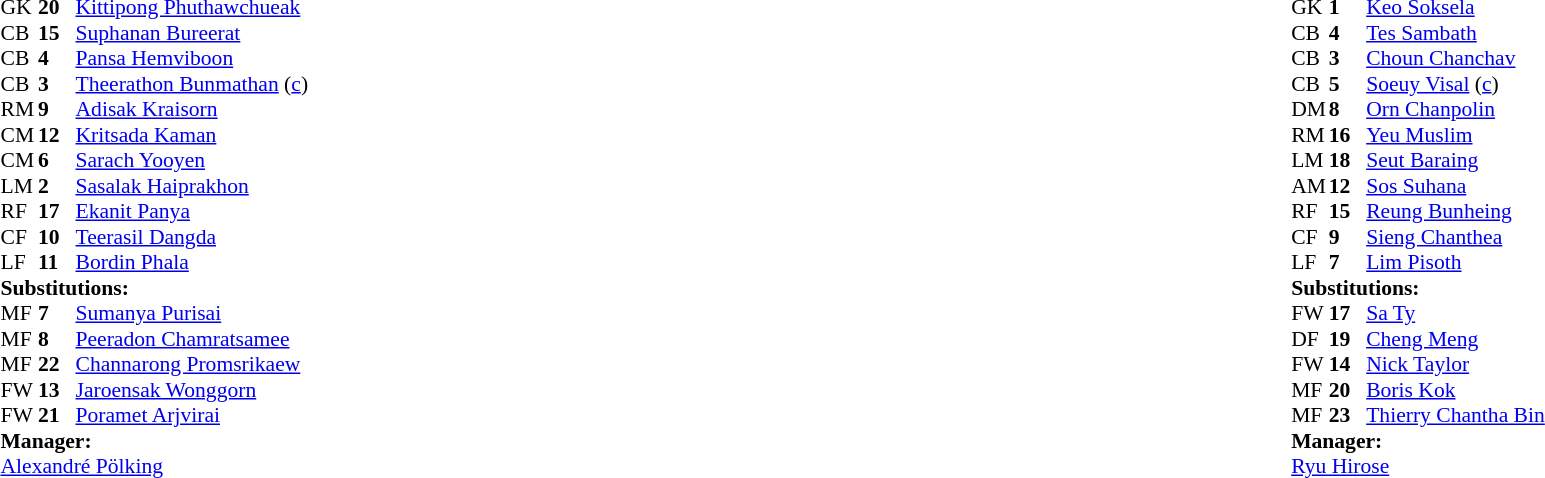<table width="100%">
<tr>
<td valign="top" width="40%"><br><table style="font-size:90%" cellspacing="0" cellpadding="0">
<tr>
<th width=25></th>
<th width=25></th>
</tr>
<tr>
<td>GK</td>
<td><strong>20</strong></td>
<td><a href='#'>Kittipong Phuthawchueak</a></td>
</tr>
<tr>
<td>CB</td>
<td><strong>15</strong></td>
<td><a href='#'>Suphanan Bureerat</a></td>
<td></td>
<td></td>
</tr>
<tr>
<td>CB</td>
<td><strong>4</strong></td>
<td><a href='#'>Pansa Hemviboon</a></td>
</tr>
<tr>
<td>CB</td>
<td><strong>3</strong></td>
<td><a href='#'>Theerathon Bunmathan</a> (<a href='#'>c</a>)</td>
</tr>
<tr>
<td>RM</td>
<td><strong>9</strong></td>
<td><a href='#'>Adisak Kraisorn</a></td>
<td></td>
<td></td>
</tr>
<tr>
<td>CM</td>
<td><strong>12</strong></td>
<td><a href='#'>Kritsada Kaman</a></td>
</tr>
<tr>
<td>CM</td>
<td><strong>6</strong></td>
<td><a href='#'>Sarach Yooyen</a></td>
</tr>
<tr>
<td>LM</td>
<td><strong>2</strong></td>
<td><a href='#'>Sasalak Haiprakhon</a></td>
<td></td>
<td></td>
</tr>
<tr>
<td>RF</td>
<td><strong>17</strong></td>
<td><a href='#'>Ekanit Panya</a></td>
<td></td>
<td></td>
</tr>
<tr>
<td>CF</td>
<td><strong>10</strong></td>
<td><a href='#'>Teerasil Dangda</a></td>
</tr>
<tr>
<td>LF</td>
<td><strong>11</strong></td>
<td><a href='#'>Bordin Phala</a></td>
<td></td>
<td></td>
</tr>
<tr>
<td colspan=3><strong>Substitutions:</strong></td>
</tr>
<tr>
<td>MF</td>
<td><strong>7</strong></td>
<td><a href='#'>Sumanya Purisai</a></td>
<td></td>
<td></td>
</tr>
<tr>
<td>MF</td>
<td><strong>8</strong></td>
<td><a href='#'>Peeradon Chamratsamee</a></td>
<td></td>
<td></td>
</tr>
<tr>
<td>MF</td>
<td><strong>22</strong></td>
<td><a href='#'>Channarong Promsrikaew</a></td>
<td></td>
<td></td>
</tr>
<tr>
<td>FW</td>
<td><strong>13</strong></td>
<td><a href='#'>Jaroensak Wonggorn</a></td>
<td></td>
<td></td>
</tr>
<tr>
<td>FW</td>
<td><strong>21</strong></td>
<td><a href='#'>Poramet Arjvirai</a></td>
<td></td>
<td></td>
</tr>
<tr>
<td colspan=3><strong>Manager:</strong></td>
</tr>
<tr>
<td colspan=3> <a href='#'>Alexandré Pölking</a></td>
</tr>
</table>
</td>
<td valign="top"></td>
<td valign="top" width="50%"><br><table style="font-size:90%; margin:auto" cellspacing="0" cellpadding="0">
<tr>
<th width=25></th>
<th width=25></th>
</tr>
<tr>
<td>GK</td>
<td><strong>1</strong></td>
<td><a href='#'>Keo Soksela</a></td>
</tr>
<tr>
<td>CB</td>
<td><strong>4</strong></td>
<td><a href='#'>Tes Sambath</a></td>
<td></td>
<td></td>
</tr>
<tr>
<td>CB</td>
<td><strong>3</strong></td>
<td><a href='#'>Choun Chanchav</a></td>
</tr>
<tr>
<td>CB</td>
<td><strong>5</strong></td>
<td><a href='#'>Soeuy Visal</a> (<a href='#'>c</a>)</td>
</tr>
<tr>
<td>DM</td>
<td><strong>8</strong></td>
<td><a href='#'>Orn Chanpolin</a></td>
<td></td>
<td></td>
</tr>
<tr>
<td>RM</td>
<td><strong>16</strong></td>
<td><a href='#'>Yeu Muslim</a></td>
</tr>
<tr>
<td>LM</td>
<td><strong>18</strong></td>
<td><a href='#'>Seut Baraing</a></td>
<td></td>
<td></td>
</tr>
<tr>
<td>AM</td>
<td><strong>12</strong></td>
<td><a href='#'>Sos Suhana</a></td>
<td></td>
</tr>
<tr>
<td>RF</td>
<td><strong>15</strong></td>
<td><a href='#'>Reung Bunheing</a></td>
<td></td>
<td></td>
</tr>
<tr>
<td>CF</td>
<td><strong>9</strong></td>
<td><a href='#'>Sieng Chanthea</a></td>
</tr>
<tr>
<td>LF</td>
<td><strong>7</strong></td>
<td><a href='#'>Lim Pisoth</a></td>
<td></td>
<td></td>
</tr>
<tr>
<td colspan=3><strong>Substitutions:</strong></td>
</tr>
<tr>
<td>FW</td>
<td><strong>17</strong></td>
<td><a href='#'>Sa Ty</a></td>
<td></td>
<td></td>
</tr>
<tr>
<td>DF</td>
<td><strong>19</strong></td>
<td><a href='#'>Cheng Meng</a></td>
<td></td>
<td></td>
</tr>
<tr>
<td>FW</td>
<td><strong>14</strong></td>
<td><a href='#'>Nick Taylor</a></td>
<td></td>
<td></td>
</tr>
<tr>
<td>MF</td>
<td><strong>20</strong></td>
<td><a href='#'>Boris Kok</a></td>
<td></td>
<td></td>
</tr>
<tr>
<td>MF</td>
<td><strong>23</strong></td>
<td><a href='#'>Thierry Chantha Bin</a></td>
<td></td>
<td></td>
</tr>
<tr>
<td colspan=3><strong>Manager:</strong></td>
</tr>
<tr>
<td colspan=3> <a href='#'>Ryu Hirose</a></td>
</tr>
</table>
</td>
</tr>
</table>
